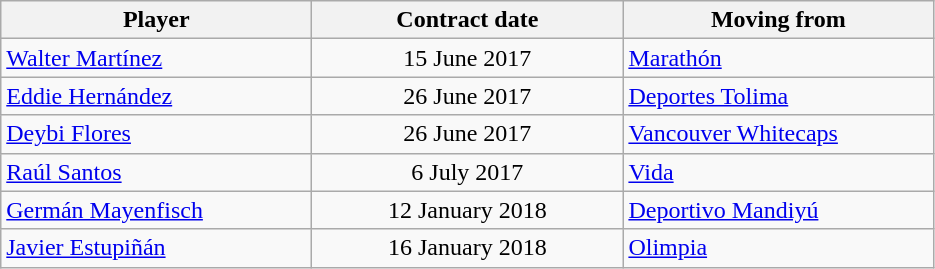<table class="wikitable">
<tr>
<th width="200">Player</th>
<th width="200">Contract date</th>
<th width="200">Moving from</th>
</tr>
<tr>
<td> <a href='#'>Walter Martínez</a></td>
<td align="center">15 June 2017</td>
<td> <a href='#'>Marathón</a></td>
</tr>
<tr>
<td> <a href='#'>Eddie Hernández</a></td>
<td align="center">26 June 2017</td>
<td> <a href='#'>Deportes Tolima</a></td>
</tr>
<tr>
<td> <a href='#'>Deybi Flores</a></td>
<td align="center">26 June 2017</td>
<td> <a href='#'>Vancouver Whitecaps</a></td>
</tr>
<tr>
<td> <a href='#'>Raúl Santos</a></td>
<td align="center">6 July 2017</td>
<td> <a href='#'>Vida</a></td>
</tr>
<tr>
<td> <a href='#'>Germán Mayenfisch</a></td>
<td align="center">12 January 2018</td>
<td> <a href='#'>Deportivo Mandiyú</a></td>
</tr>
<tr>
<td> <a href='#'>Javier Estupiñán</a></td>
<td align="center">16 January 2018</td>
<td> <a href='#'>Olimpia</a></td>
</tr>
</table>
